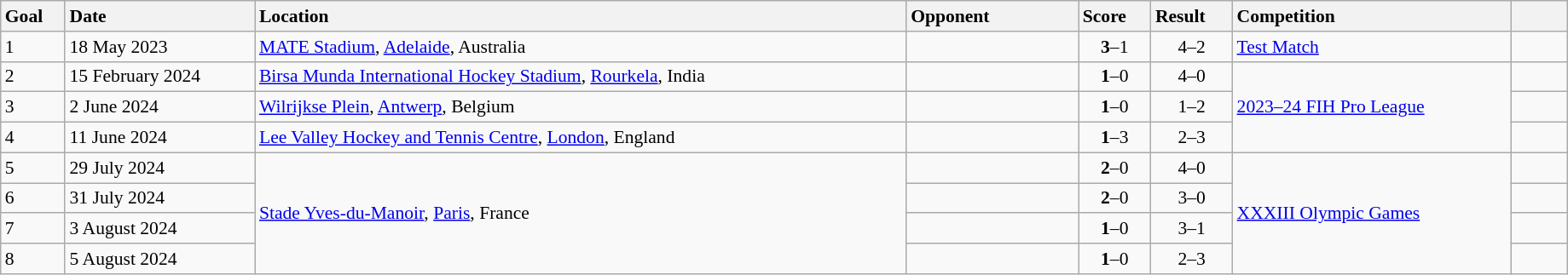<table class="wikitable sortable" style="font-size:90%" width=97%>
<tr>
<th style="width: 25px; text-align: left">Goal</th>
<th style="width: 100px; text-align: left">Date</th>
<th style="width: 360px; text-align: left">Location</th>
<th style="width: 90px; text-align: left">Opponent</th>
<th style="width: 30px; text-align: left">Score</th>
<th style="width: 30px; text-align: left">Result</th>
<th style="width: 150px; text-align: left">Competition</th>
<th style="width: 25px; text-align: left"></th>
</tr>
<tr>
<td>1</td>
<td>18 May 2023</td>
<td><a href='#'>MATE Stadium</a>, <a href='#'>Adelaide</a>, Australia</td>
<td></td>
<td align="center"><strong>3</strong>–1</td>
<td align="center">4–2</td>
<td><a href='#'>Test Match</a></td>
<td></td>
</tr>
<tr>
<td>2</td>
<td>15 February 2024</td>
<td><a href='#'>Birsa Munda International Hockey Stadium</a>, <a href='#'>Rourkela</a>, India</td>
<td></td>
<td align="center"><strong>1</strong>–0</td>
<td align="center">4–0</td>
<td rowspan=3><a href='#'>2023–24 FIH Pro League</a></td>
<td></td>
</tr>
<tr>
<td>3</td>
<td>2 June 2024</td>
<td><a href='#'>Wilrijkse Plein</a>, <a href='#'>Antwerp</a>, Belgium</td>
<td></td>
<td align="center"><strong>1</strong>–0</td>
<td align="center">1–2</td>
<td></td>
</tr>
<tr>
<td>4</td>
<td>11 June 2024</td>
<td><a href='#'>Lee Valley Hockey and Tennis Centre</a>, <a href='#'>London</a>, England</td>
<td></td>
<td align="center"><strong>1</strong>–3</td>
<td align="center">2–3</td>
<td></td>
</tr>
<tr>
<td>5</td>
<td>29 July 2024</td>
<td rowspan=4><a href='#'>Stade Yves-du-Manoir</a>, <a href='#'>Paris</a>, France</td>
<td></td>
<td align="center"><strong>2</strong>–0</td>
<td align="center">4–0</td>
<td rowspan=4><a href='#'>XXXIII Olympic Games</a></td>
<td></td>
</tr>
<tr>
<td>6</td>
<td>31 July 2024</td>
<td></td>
<td align="center"><strong>2</strong>–0</td>
<td align="center">3–0</td>
<td></td>
</tr>
<tr>
<td>7</td>
<td>3 August 2024</td>
<td></td>
<td align="center"><strong>1</strong>–0</td>
<td align="center">3–1</td>
<td></td>
</tr>
<tr>
<td>8</td>
<td>5 August 2024</td>
<td></td>
<td align="center"><strong>1</strong>–0</td>
<td align="center">2–3</td>
<td></td>
</tr>
</table>
